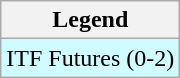<table class=wikitable>
<tr>
<th>Legend</th>
</tr>
<tr bgcolor="CFFCFF">
<td>ITF Futures (0-2)</td>
</tr>
</table>
